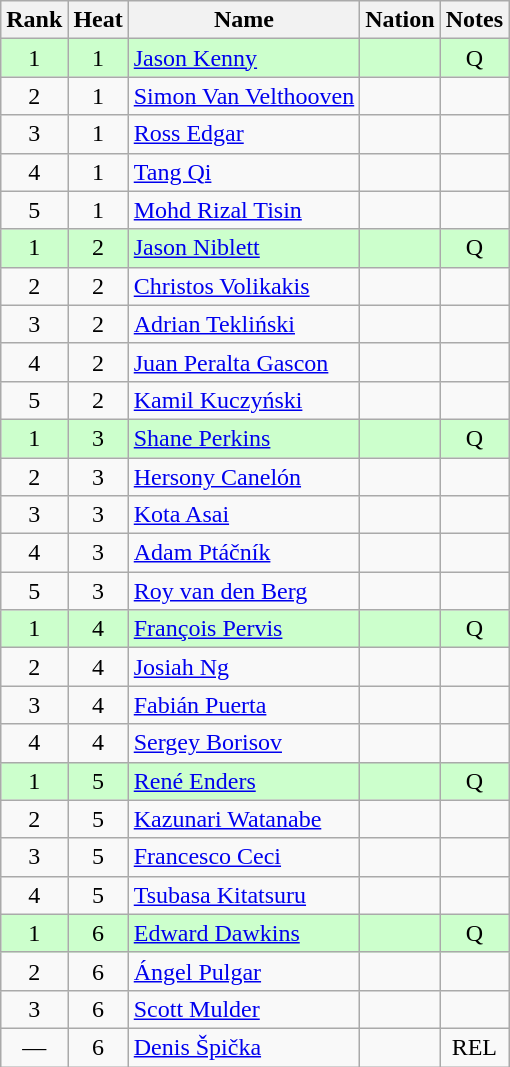<table class="wikitable sortable" style="text-align:center">
<tr>
<th>Rank</th>
<th>Heat</th>
<th>Name</th>
<th>Nation</th>
<th>Notes</th>
</tr>
<tr style="background: #ccffcc;">
<td>1</td>
<td>1</td>
<td align=left><a href='#'>Jason Kenny</a></td>
<td align=left></td>
<td>Q</td>
</tr>
<tr>
<td>2</td>
<td>1</td>
<td align=left><a href='#'>Simon Van Velthooven</a></td>
<td align=left></td>
<td></td>
</tr>
<tr>
<td>3</td>
<td>1</td>
<td align=left><a href='#'>Ross Edgar</a></td>
<td align=left></td>
<td></td>
</tr>
<tr>
<td>4</td>
<td>1</td>
<td align=left><a href='#'>Tang Qi</a></td>
<td align=left></td>
<td></td>
</tr>
<tr>
<td>5</td>
<td>1</td>
<td align=left><a href='#'>Mohd Rizal Tisin</a></td>
<td align=left></td>
<td></td>
</tr>
<tr style="background: #ccffcc;">
<td>1</td>
<td>2</td>
<td align=left><a href='#'>Jason Niblett</a></td>
<td align=left></td>
<td>Q</td>
</tr>
<tr>
<td>2</td>
<td>2</td>
<td align=left><a href='#'>Christos Volikakis</a></td>
<td align=left></td>
<td></td>
</tr>
<tr>
<td>3</td>
<td>2</td>
<td align=left><a href='#'>Adrian Tekliński</a></td>
<td align=left></td>
<td></td>
</tr>
<tr>
<td>4</td>
<td>2</td>
<td align=left><a href='#'>Juan Peralta Gascon</a></td>
<td align=left></td>
<td></td>
</tr>
<tr>
<td>5</td>
<td>2</td>
<td align=left><a href='#'>Kamil Kuczyński</a></td>
<td align=left></td>
<td></td>
</tr>
<tr style="background: #ccffcc;">
<td>1</td>
<td>3</td>
<td align=left><a href='#'>Shane Perkins</a></td>
<td align=left></td>
<td>Q</td>
</tr>
<tr>
<td>2</td>
<td>3</td>
<td align=left><a href='#'>Hersony Canelón</a></td>
<td align=left></td>
<td></td>
</tr>
<tr>
<td>3</td>
<td>3</td>
<td align=left><a href='#'>Kota Asai</a></td>
<td align=left></td>
<td></td>
</tr>
<tr>
<td>4</td>
<td>3</td>
<td align=left><a href='#'>Adam Ptáčník</a></td>
<td align=left></td>
<td></td>
</tr>
<tr>
<td>5</td>
<td>3</td>
<td align=left><a href='#'>Roy van den Berg</a></td>
<td align=left></td>
<td></td>
</tr>
<tr style="background: #ccffcc;">
<td>1</td>
<td>4</td>
<td align=left><a href='#'>François Pervis</a></td>
<td align=left></td>
<td>Q</td>
</tr>
<tr>
<td>2</td>
<td>4</td>
<td align=left><a href='#'>Josiah Ng</a></td>
<td align=left></td>
<td></td>
</tr>
<tr>
<td>3</td>
<td>4</td>
<td align=left><a href='#'>Fabián Puerta</a></td>
<td align=left></td>
<td></td>
</tr>
<tr>
<td>4</td>
<td>4</td>
<td align=left><a href='#'>Sergey Borisov</a></td>
<td align=left></td>
<td></td>
</tr>
<tr style="background: #ccffcc;">
<td>1</td>
<td>5</td>
<td align=left><a href='#'>René Enders</a></td>
<td align=left></td>
<td>Q</td>
</tr>
<tr>
<td>2</td>
<td>5</td>
<td align=left><a href='#'>Kazunari Watanabe</a></td>
<td align=left></td>
<td></td>
</tr>
<tr>
<td>3</td>
<td>5</td>
<td align=left><a href='#'>Francesco Ceci</a></td>
<td align=left></td>
<td></td>
</tr>
<tr>
<td>4</td>
<td>5</td>
<td align=left><a href='#'>Tsubasa Kitatsuru</a></td>
<td align=left></td>
<td></td>
</tr>
<tr style="background: #ccffcc;">
<td>1</td>
<td>6</td>
<td align=left><a href='#'>Edward Dawkins</a></td>
<td align=left></td>
<td>Q</td>
</tr>
<tr>
<td>2</td>
<td>6</td>
<td align=left><a href='#'>Ángel Pulgar</a></td>
<td align=left></td>
<td></td>
</tr>
<tr>
<td>3</td>
<td>6</td>
<td align=left><a href='#'>Scott Mulder</a></td>
<td align=left></td>
<td></td>
</tr>
<tr>
<td>—</td>
<td>6</td>
<td align=left><a href='#'>Denis Špička</a></td>
<td align=left></td>
<td>REL</td>
</tr>
</table>
